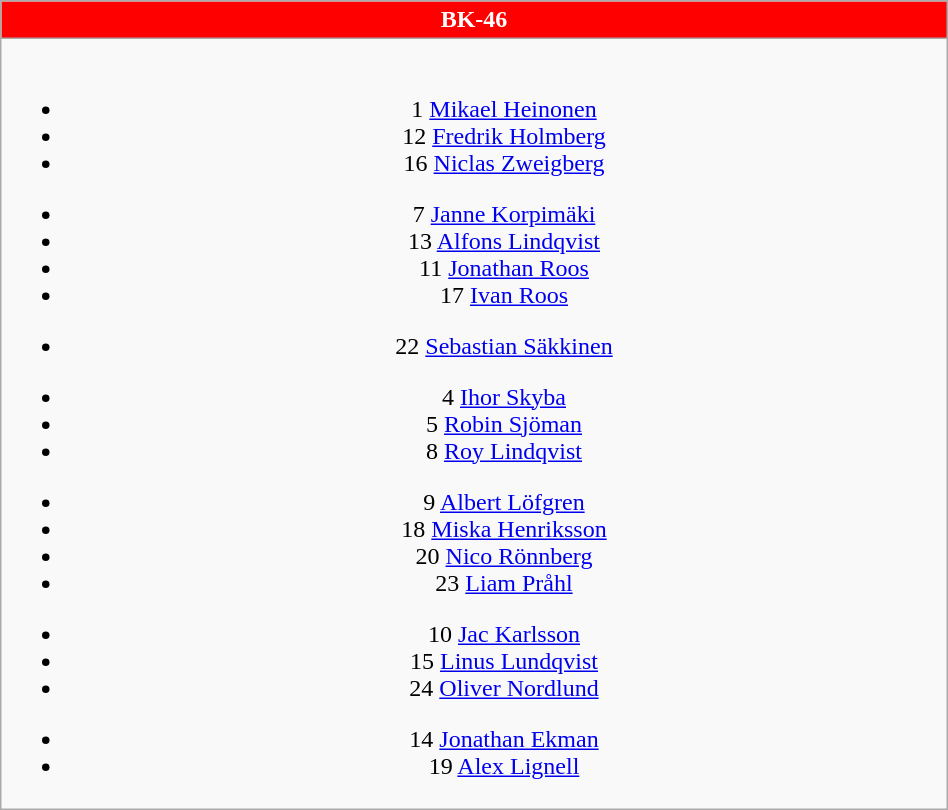<table class="wikitable" style="font-size:100%; text-align:center; width:50%">
<tr>
<th colspan=5 style="background-color:#FF0000;color:white;text-align:center;">BK-46</th>
</tr>
<tr>
<td><br>
<ul><li>1  <a href='#'>Mikael Heinonen</a></li><li>12  <a href='#'>Fredrik Holmberg</a></li><li>16  <a href='#'>Niclas Zweigberg</a></li></ul><ul><li>7  <a href='#'>Janne Korpimäki</a></li><li>13  <a href='#'>Alfons Lindqvist</a></li><li>11  <a href='#'>Jonathan Roos</a></li><li>17  <a href='#'>Ivan Roos</a></li></ul><ul><li>22  <a href='#'>Sebastian Säkkinen</a></li></ul><ul><li>4  <a href='#'>Ihor Skyba</a></li><li>5  <a href='#'>Robin Sjöman</a></li><li>8  <a href='#'>Roy Lindqvist</a></li></ul><ul><li>9  <a href='#'>Albert Löfgren</a></li><li>18  <a href='#'>Miska Henriksson</a></li><li>20  <a href='#'>Nico Rönnberg</a></li><li>23  <a href='#'>Liam Pråhl</a></li></ul><ul><li>10  <a href='#'>Jac Karlsson</a></li><li>15  <a href='#'>Linus Lundqvist</a></li><li>24  <a href='#'>Oliver Nordlund</a></li></ul><ul><li>14  <a href='#'>Jonathan Ekman</a></li><li>19  <a href='#'>Alex Lignell</a></li></ul></td>
</tr>
</table>
